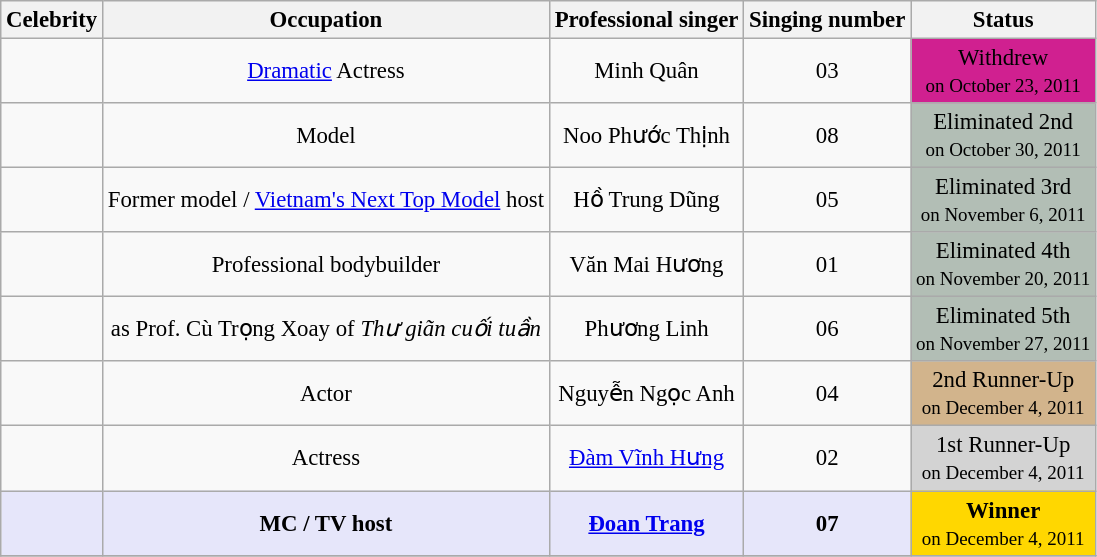<table class="wikitable sortable" align=center border="2" cellpadding="3" cellspacing="0" style="text-align:center; font-size:95%">
<tr>
<th>Celebrity</th>
<th>Occupation</th>
<th>Professional singer</th>
<th>Singing number</th>
<th>Status</th>
</tr>
<tr>
<td></td>
<td><a href='#'>Dramatic</a> Actress</td>
<td>Minh Quân</td>
<td>03</td>
<td bgcolor="violetred"><span>Withdrew <br><small>on October 23, 2011</small></span></td>
</tr>
<tr>
<td></td>
<td>Model</td>
<td>Noo Phước Thịnh</td>
<td>08</td>
<td bgcolor="#B2BEB5">Eliminated 2nd <br><small>on October 30, 2011</small></td>
</tr>
<tr>
<td></td>
<td>Former model / <a href='#'>Vietnam's Next Top Model</a> host</td>
<td>Hồ Trung Dũng</td>
<td>05</td>
<td bgcolor="#B2BEB5">Eliminated 3rd <br><small>on November 6, 2011</small></td>
</tr>
<tr>
<td></td>
<td>Professional bodybuilder</td>
<td>Văn Mai Hương</td>
<td>01</td>
<td bgcolor="#B2BEB5">Eliminated 4th <br><small>on November 20, 2011</small></td>
</tr>
<tr>
<td></td>
<td>as Prof. Cù Trọng Xoay of <em>Thư giãn cuối tuần</em></td>
<td>Phương Linh</td>
<td>06</td>
<td bgcolor="#B2BEB5">Eliminated 5th <br><small>on November 27, 2011</small></td>
</tr>
<tr>
<td></td>
<td>Actor</td>
<td>Nguyễn Ngọc Anh</td>
<td>04</td>
<td bgcolor="tan">2nd Runner-Up<br><small>on December 4, 2011</small></td>
</tr>
<tr>
<td></td>
<td>Actress</td>
<td><a href='#'>Đàm Vĩnh Hưng</a></td>
<td>02</td>
<td bgcolor="lightgray">1st Runner-Up<br><small>on December 4, 2011</small></td>
</tr>
<tr bgcolor="lavender">
<td><strong></strong></td>
<td><strong>MC / TV host</strong></td>
<td><strong><a href='#'>Đoan Trang</a></strong></td>
<td><strong>07</strong></td>
<td bgcolor="gold"><strong>Winner</strong> <br><small>on December 4, 2011</small></td>
</tr>
<tr>
</tr>
</table>
